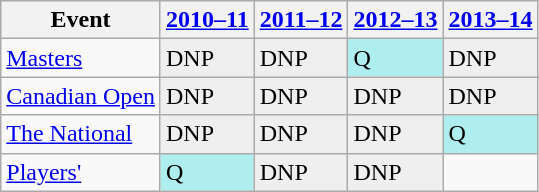<table class="wikitable">
<tr>
<th>Event</th>
<th><a href='#'>2010–11</a></th>
<th><a href='#'>2011–12</a></th>
<th><a href='#'>2012–13</a></th>
<th><a href='#'>2013–14</a></th>
</tr>
<tr>
<td><a href='#'>Masters</a></td>
<td style="background:#EFEFEF;">DNP</td>
<td style="background:#EFEFEF;">DNP</td>
<td style="background:#afeeee;">Q</td>
<td style="background:#EFEFEF;">DNP</td>
</tr>
<tr>
<td><a href='#'>Canadian Open</a></td>
<td style="background:#EFEFEF;">DNP</td>
<td style="background:#EFEFEF;">DNP</td>
<td style="background:#EFEFEF;">DNP</td>
<td style="background:#EFEFEF;">DNP</td>
</tr>
<tr>
<td><a href='#'>The National</a></td>
<td style="background:#EFEFEF;">DNP</td>
<td style="background:#EFEFEF;">DNP</td>
<td style="background:#EFEFEF;">DNP</td>
<td style="background:#afeeee;">Q</td>
</tr>
<tr>
<td><a href='#'>Players'</a></td>
<td style="background:#afeeee;">Q</td>
<td style="background:#EFEFEF;">DNP</td>
<td style="background:#EFEFEF;">DNP</td>
<td></td>
</tr>
</table>
